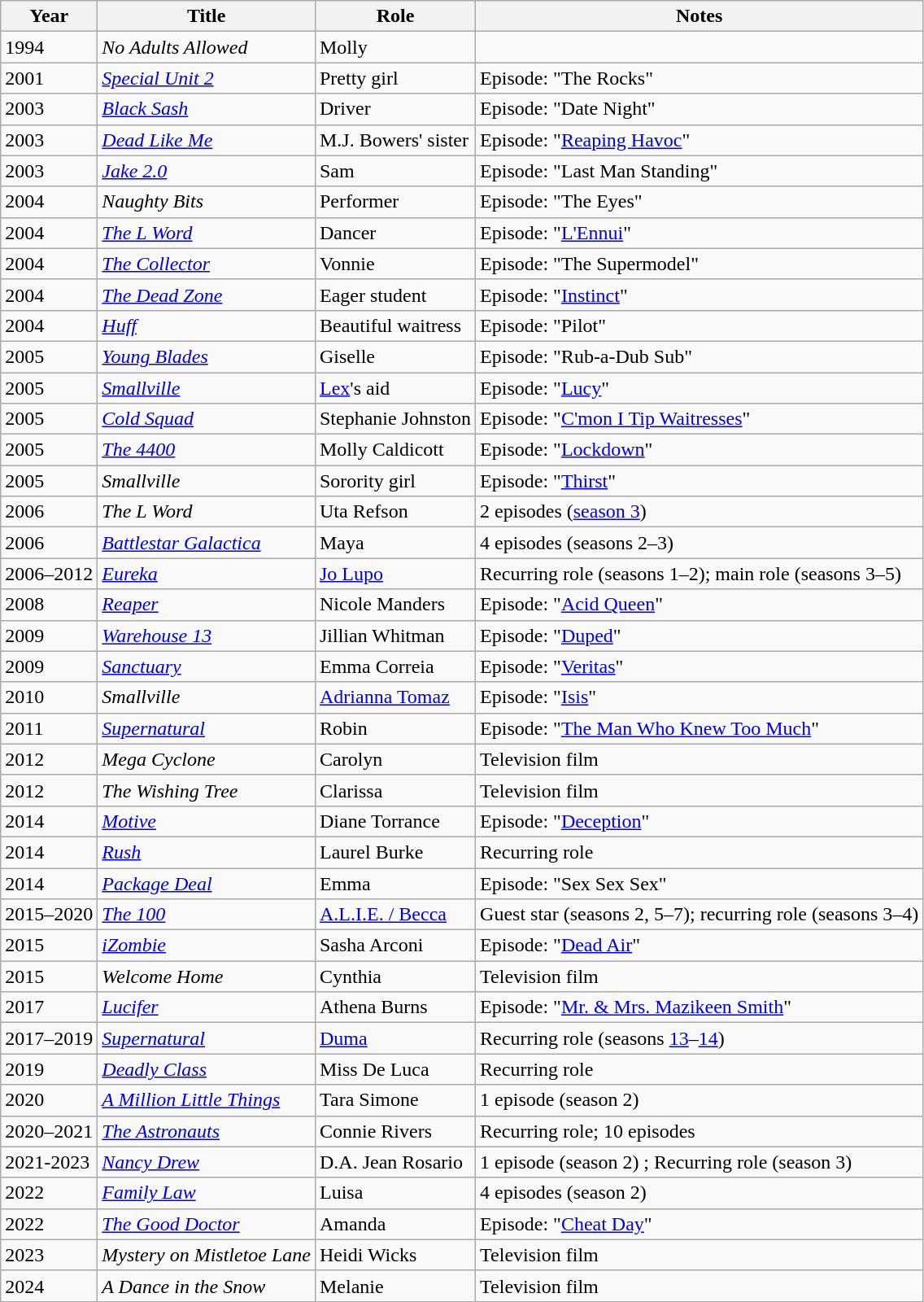<table class="wikitable sortable">
<tr>
<th>Year</th>
<th>Title</th>
<th>Role</th>
<th class="unsortable">Notes</th>
</tr>
<tr>
<td>1994</td>
<td><em>No Adults Allowed</em></td>
<td>Molly</td>
<td></td>
</tr>
<tr>
<td>2001</td>
<td><em><a href='#'>Special Unit 2</a></em></td>
<td>Pretty girl</td>
<td>Episode: "The Rocks"</td>
</tr>
<tr>
<td>2003</td>
<td><em><a href='#'>Black Sash</a></em></td>
<td>Driver</td>
<td>Episode: "Date Night"</td>
</tr>
<tr>
<td>2003</td>
<td><em><a href='#'>Dead Like Me</a></em></td>
<td>M.J. Bowers' sister</td>
<td>Episode: "<a href='#'>Reaping Havoc</a>"</td>
</tr>
<tr>
<td>2003</td>
<td><em><a href='#'>Jake 2.0</a></em></td>
<td>Sam</td>
<td>Episode: "Last Man Standing"</td>
</tr>
<tr>
<td>2004</td>
<td><em>Naughty Bits</em></td>
<td>Performer</td>
<td>Episode: "The Eyes"</td>
</tr>
<tr>
<td>2004</td>
<td data-sort-value="L Word, The"><em><a href='#'>The L Word</a></em></td>
<td>Dancer</td>
<td>Episode: "<a href='#'>L'Ennui</a>"</td>
</tr>
<tr>
<td>2004</td>
<td data-sort-value="Collector, The"><em><a href='#'>The Collector</a></em></td>
<td>Vonnie</td>
<td>Episode: "The Supermodel"</td>
</tr>
<tr>
<td>2004</td>
<td data-sort-value="Dead Zone, The"><em><a href='#'>The Dead Zone</a></em></td>
<td>Eager student</td>
<td>Episode: "<a href='#'>Instinct</a>"</td>
</tr>
<tr>
<td>2004</td>
<td><em><a href='#'>Huff</a></em></td>
<td>Beautiful waitress</td>
<td>Episode: "Pilot"</td>
</tr>
<tr>
<td>2005</td>
<td><em><a href='#'>Young Blades</a></em></td>
<td>Giselle</td>
<td>Episode: "Rub-a-Dub Sub"</td>
</tr>
<tr>
<td>2005</td>
<td><em><a href='#'>Smallville</a></em></td>
<td><a href='#'>Lex</a>'s aid</td>
<td>Episode: "<a href='#'>Lucy</a>"</td>
</tr>
<tr>
<td>2005</td>
<td><em><a href='#'>Cold Squad</a></em></td>
<td>Stephanie Johnston</td>
<td>Episode: "<a href='#'>C'mon I Tip Waitresses</a>"</td>
</tr>
<tr>
<td>2005</td>
<td data-sort-value="4400, The"><em><a href='#'>The 4400</a></em></td>
<td>Molly Caldicott</td>
<td>Episode: "<a href='#'>Lockdown</a>"</td>
</tr>
<tr>
<td>2005</td>
<td><em>Smallville</em></td>
<td>Sorority girl</td>
<td>Episode: "<a href='#'>Thirst</a>"</td>
</tr>
<tr>
<td>2006</td>
<td data-sort-value="L Word, The"><em>The L Word</em></td>
<td>Uta Refson</td>
<td>2 episodes (<a href='#'>season 3</a>)</td>
</tr>
<tr>
<td>2006</td>
<td><em><a href='#'>Battlestar Galactica</a></em></td>
<td>Maya</td>
<td>4 episodes (seasons 2–3)</td>
</tr>
<tr>
<td>2006–2012</td>
<td><em><a href='#'>Eureka</a></em></td>
<td><a href='#'>Jo Lupo</a></td>
<td>Recurring role (seasons 1–2); main role (seasons 3–5)</td>
</tr>
<tr>
<td>2008</td>
<td><em><a href='#'>Reaper</a></em></td>
<td>Nicole Manders</td>
<td>Episode: "<a href='#'>Acid Queen</a>"</td>
</tr>
<tr>
<td>2009</td>
<td><em><a href='#'>Warehouse 13</a></em></td>
<td>Jillian Whitman</td>
<td>Episode: "<a href='#'>Duped</a>"</td>
</tr>
<tr>
<td>2009</td>
<td><em><a href='#'>Sanctuary</a></em></td>
<td>Emma Correia</td>
<td>Episode: "<a href='#'>Veritas</a>"</td>
</tr>
<tr>
<td>2010</td>
<td><em>Smallville</em></td>
<td><a href='#'>Adrianna Tomaz</a></td>
<td>Episode: "<a href='#'>Isis</a>"</td>
</tr>
<tr>
<td>2011</td>
<td><em><a href='#'>Supernatural</a></em></td>
<td>Robin</td>
<td>Episode: "<a href='#'>The Man Who Knew Too Much</a>"</td>
</tr>
<tr>
<td>2012</td>
<td><em>Mega Cyclone</em></td>
<td>Carolyn</td>
<td>Television film</td>
</tr>
<tr>
<td>2012</td>
<td data-sort-value="Wishing Tree, The"><em>The Wishing Tree</em></td>
<td>Clarissa</td>
<td>Television film</td>
</tr>
<tr>
<td>2014</td>
<td><em><a href='#'>Motive</a></em></td>
<td>Diane Torrance</td>
<td>Episode: "<a href='#'>Deception</a>"</td>
</tr>
<tr>
<td>2014</td>
<td><em><a href='#'>Rush</a></em></td>
<td>Laurel Burke</td>
<td>Recurring role</td>
</tr>
<tr>
<td>2014</td>
<td><em><a href='#'>Package Deal</a></em></td>
<td>Emma</td>
<td>Episode: "Sex Sex Sex"</td>
</tr>
<tr>
<td>2015–2020</td>
<td data-sort-value="100, The"><em><a href='#'>The 100</a></em></td>
<td><a href='#'>A.L.I.E. / Becca</a></td>
<td>Guest star (seasons 2, 5–7); recurring role (seasons 3–4)</td>
</tr>
<tr>
<td>2015</td>
<td><em><a href='#'>iZombie</a></em></td>
<td>Sasha Arconi</td>
<td>Episode: "<a href='#'>Dead Air</a>"</td>
</tr>
<tr>
<td>2015</td>
<td><em>Welcome Home</em></td>
<td>Cynthia</td>
<td>Television film</td>
</tr>
<tr>
<td>2017</td>
<td><em><a href='#'>Lucifer</a></em></td>
<td>Athena Burns</td>
<td>Episode: "<a href='#'>Mr. & Mrs. Mazikeen Smith</a>"</td>
</tr>
<tr>
<td>2017–2019</td>
<td><em><a href='#'>Supernatural</a></em></td>
<td><a href='#'>Duma</a></td>
<td>Recurring role (seasons <a href='#'>13</a>–<a href='#'>14</a>)</td>
</tr>
<tr>
<td>2019</td>
<td><em><a href='#'>Deadly Class</a></em></td>
<td>Miss De Luca</td>
<td>Recurring role</td>
</tr>
<tr>
<td>2020</td>
<td data-sort-value="Million Little Things, A"><em><a href='#'>A Million Little Things</a></em></td>
<td>Tara Simone</td>
<td>1 episode (season 2)</td>
</tr>
<tr>
<td>2020–2021</td>
<td data-sort-value="Astronauts, The"><em><a href='#'>The Astronauts</a></em></td>
<td>Connie Rivers</td>
<td>Recurring role; 10 episodes</td>
</tr>
<tr>
<td>2021-2023</td>
<td><em><a href='#'>Nancy Drew</a></em></td>
<td>D.A. Jean Rosario</td>
<td>1 episode (season 2) ; Recurring role (season 3)</td>
</tr>
<tr>
<td>2022</td>
<td><em><a href='#'>Family Law</a></em></td>
<td>Luisa</td>
<td>4 episodes (season 2)</td>
</tr>
<tr>
<td>2022</td>
<td data-sort-value="Good Doctor, The"><em><a href='#'>The Good Doctor</a></em></td>
<td>Amanda</td>
<td>Episode: "<a href='#'>Cheat Day</a>"</td>
</tr>
<tr>
<td>2023</td>
<td><em>Mystery on Mistletoe Lane</em></td>
<td>Heidi Wicks</td>
<td>Television film</td>
</tr>
<tr>
<td>2024</td>
<td data-sort-value="Dance in the Snow, A"><em>A Dance in the Snow</em></td>
<td>Melanie</td>
<td>Television film</td>
</tr>
</table>
